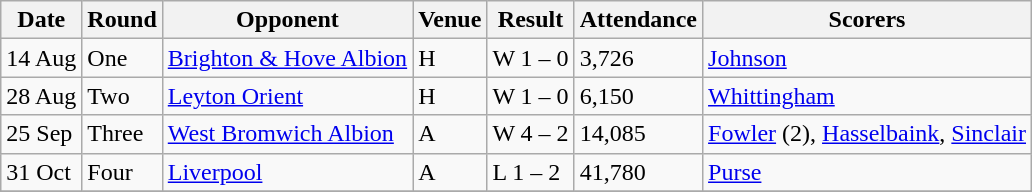<table class="wikitable">
<tr>
<th>Date</th>
<th>Round</th>
<th>Opponent</th>
<th>Venue</th>
<th>Result</th>
<th>Attendance</th>
<th>Scorers</th>
</tr>
<tr>
<td>14 Aug</td>
<td>One</td>
<td><a href='#'>Brighton & Hove Albion</a></td>
<td>H</td>
<td>W 1 – 0</td>
<td>3,726</td>
<td><a href='#'>Johnson</a></td>
</tr>
<tr>
<td>28 Aug</td>
<td>Two</td>
<td><a href='#'>Leyton Orient</a></td>
<td>H</td>
<td>W 1 – 0</td>
<td>6,150</td>
<td><a href='#'>Whittingham</a></td>
</tr>
<tr>
<td>25 Sep</td>
<td>Three</td>
<td><a href='#'>West Bromwich Albion</a></td>
<td>A</td>
<td>W 4 – 2</td>
<td>14,085</td>
<td><a href='#'>Fowler</a> (2), <a href='#'>Hasselbaink</a>, <a href='#'>Sinclair</a></td>
</tr>
<tr>
<td>31 Oct</td>
<td>Four</td>
<td><a href='#'>Liverpool</a></td>
<td>A</td>
<td>L 1 – 2</td>
<td>41,780</td>
<td><a href='#'>Purse</a></td>
</tr>
<tr>
</tr>
</table>
